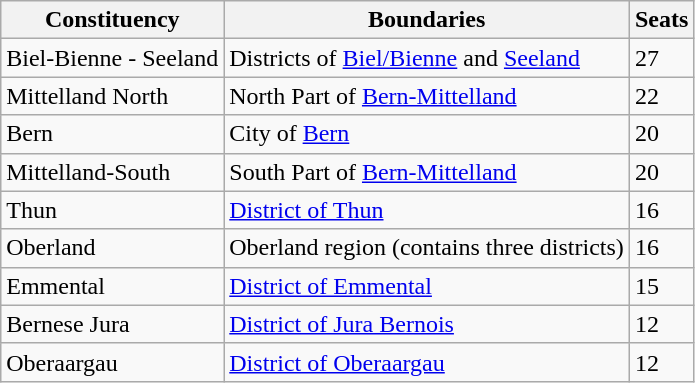<table class="wikitable">
<tr>
<th>Constituency</th>
<th>Boundaries</th>
<th>Seats</th>
</tr>
<tr>
<td>Biel-Bienne - Seeland</td>
<td>Districts of <a href='#'>Biel/Bienne</a> and <a href='#'>Seeland</a></td>
<td>27</td>
</tr>
<tr>
<td>Mittelland North</td>
<td>North Part of <a href='#'>Bern-Mittelland</a></td>
<td>22</td>
</tr>
<tr>
<td>Bern</td>
<td>City of <a href='#'>Bern</a></td>
<td>20</td>
</tr>
<tr>
<td>Mittelland-South</td>
<td>South Part of <a href='#'>Bern-Mittelland</a></td>
<td>20</td>
</tr>
<tr>
<td>Thun</td>
<td><a href='#'>District of Thun</a></td>
<td>16</td>
</tr>
<tr>
<td>Oberland</td>
<td>Oberland region (contains three districts)</td>
<td>16</td>
</tr>
<tr>
<td>Emmental</td>
<td><a href='#'>District of Emmental</a></td>
<td>15</td>
</tr>
<tr>
<td>Bernese Jura</td>
<td><a href='#'>District of Jura Bernois</a></td>
<td>12</td>
</tr>
<tr>
<td>Oberaargau</td>
<td><a href='#'>District of Oberaargau</a></td>
<td>12</td>
</tr>
</table>
